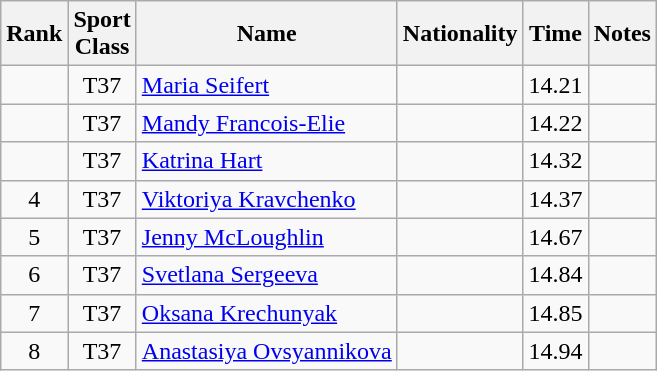<table class="wikitable sortable" style="text-align:center">
<tr>
<th>Rank</th>
<th>Sport<br>Class</th>
<th>Name</th>
<th>Nationality</th>
<th>Time</th>
<th>Notes</th>
</tr>
<tr>
<td></td>
<td>T37</td>
<td align=left><a href='#'>Maria Seifert</a></td>
<td align=left></td>
<td>14.21</td>
<td></td>
</tr>
<tr>
<td></td>
<td>T37</td>
<td align=left><a href='#'>Mandy Francois-Elie</a></td>
<td align=left></td>
<td>14.22</td>
<td></td>
</tr>
<tr>
<td></td>
<td>T37</td>
<td align=left><a href='#'>Katrina Hart</a></td>
<td align=left></td>
<td>14.32</td>
<td></td>
</tr>
<tr>
<td>4</td>
<td>T37</td>
<td align=left><a href='#'>Viktoriya Kravchenko</a></td>
<td align=left></td>
<td>14.37</td>
<td></td>
</tr>
<tr>
<td>5</td>
<td>T37</td>
<td align=left><a href='#'>Jenny McLoughlin</a></td>
<td align=left></td>
<td>14.67</td>
<td></td>
</tr>
<tr>
<td>6</td>
<td>T37</td>
<td align=left><a href='#'>Svetlana Sergeeva</a></td>
<td align=left></td>
<td>14.84</td>
<td></td>
</tr>
<tr>
<td>7</td>
<td>T37</td>
<td align=left><a href='#'>Oksana Krechunyak</a></td>
<td align=left></td>
<td>14.85</td>
<td></td>
</tr>
<tr>
<td>8</td>
<td>T37</td>
<td align=left><a href='#'>Anastasiya Ovsyannikova</a></td>
<td align=left></td>
<td>14.94</td>
<td></td>
</tr>
</table>
